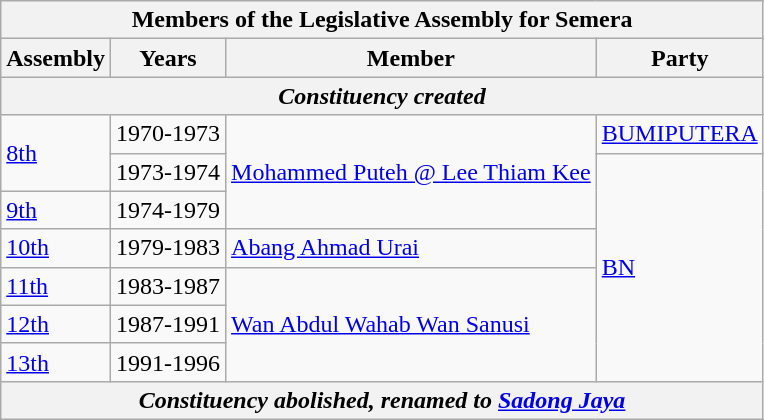<table class=wikitable>
<tr>
<th colspan=5>Members of the Legislative Assembly for Semera</th>
</tr>
<tr>
<th>Assembly</th>
<th>Years</th>
<th>Member</th>
<th>Party</th>
</tr>
<tr>
<th colspan=4 align=center><em>Constituency created</em></th>
</tr>
<tr>
<td rowspan=2><a href='#'>8th</a></td>
<td>1970-1973</td>
<td rowspan=3><a href='#'>Mohammed Puteh @ Lee Thiam Kee</a></td>
<td><a href='#'>BUMIPUTERA</a></td>
</tr>
<tr>
<td>1973-1974</td>
<td rowspan=6><a href='#'>BN</a></td>
</tr>
<tr>
<td><a href='#'>9th</a></td>
<td>1974-1979</td>
</tr>
<tr>
<td><a href='#'>10th</a></td>
<td>1979-1983</td>
<td><a href='#'>Abang Ahmad Urai</a></td>
</tr>
<tr>
<td><a href='#'>11th</a></td>
<td>1983-1987</td>
<td rowspan=3><a href='#'>Wan Abdul Wahab Wan Sanusi</a></td>
</tr>
<tr>
<td><a href='#'>12th</a></td>
<td>1987-1991</td>
</tr>
<tr>
<td><a href='#'>13th</a></td>
<td>1991-1996</td>
</tr>
<tr>
<th colspan=4 align=center><em>Constituency abolished, renamed to <a href='#'>Sadong Jaya</a></em></th>
</tr>
</table>
